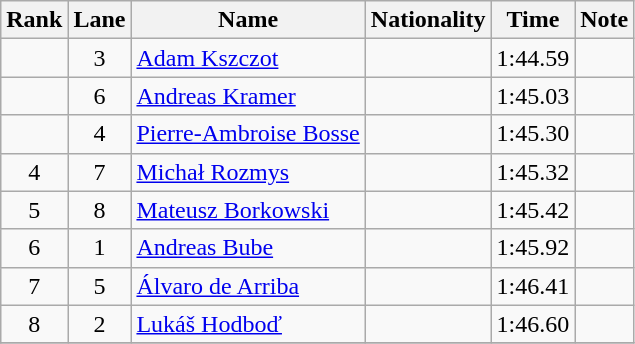<table class="wikitable sortable" style="text-align:center">
<tr>
<th>Rank</th>
<th>Lane</th>
<th>Name</th>
<th>Nationality</th>
<th>Time</th>
<th>Note</th>
</tr>
<tr>
<td></td>
<td>3</td>
<td align=left><a href='#'>Adam Kszczot</a></td>
<td align=left></td>
<td>1:44.59</td>
<td></td>
</tr>
<tr>
<td></td>
<td>6</td>
<td align=left><a href='#'>Andreas Kramer</a></td>
<td align=left></td>
<td>1:45.03</td>
<td><strong></strong></td>
</tr>
<tr>
<td></td>
<td>4</td>
<td align=left><a href='#'>Pierre-Ambroise Bosse</a></td>
<td align=left></td>
<td>1:45.30</td>
<td></td>
</tr>
<tr>
<td>4</td>
<td>7</td>
<td align=left><a href='#'>Michał Rozmys</a></td>
<td align=left></td>
<td>1:45.32</td>
<td></td>
</tr>
<tr>
<td>5</td>
<td>8</td>
<td align=left><a href='#'>Mateusz Borkowski</a></td>
<td align=left></td>
<td>1:45.42</td>
<td></td>
</tr>
<tr>
<td>6</td>
<td>1</td>
<td align=left><a href='#'>Andreas Bube</a></td>
<td align=left></td>
<td>1:45.92</td>
<td></td>
</tr>
<tr>
<td>7</td>
<td>5</td>
<td align=left><a href='#'>Álvaro de Arriba</a></td>
<td align=left></td>
<td>1:46.41</td>
<td></td>
</tr>
<tr>
<td>8</td>
<td>2</td>
<td align=left><a href='#'>Lukáš Hodboď</a></td>
<td align=left></td>
<td>1:46.60</td>
<td></td>
</tr>
<tr>
</tr>
</table>
